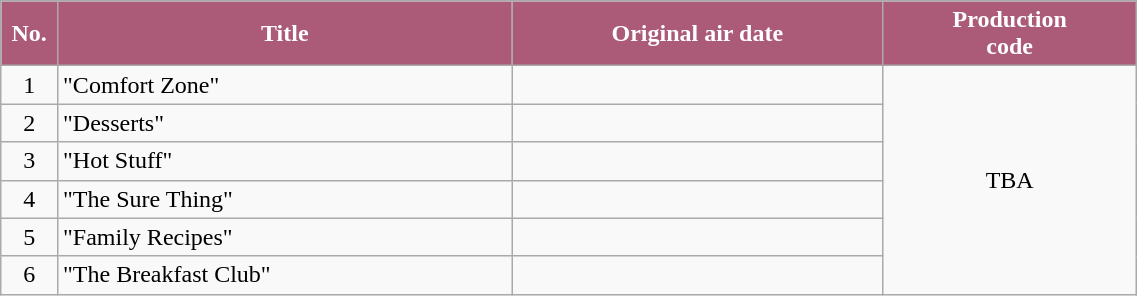<table class="wikitable plainrowheaders" style="width:60%;">
<tr>
<th style="background-color: #ab5b78; color: #FFFFFF;" width=5%>No.</th>
<th style="background-color: #ab5b78; color: #FFFFFF;" width=40%>Title</th>
<th style="background-color: #ab5b78; color: #FFFFFF;">Original air date</th>
<th style="background-color: #ab5b78; color: #FFFFFF;">Production<br>code</th>
</tr>
<tr>
<td align=center>1</td>
<td>"Comfort Zone"</td>
<td align=center></td>
<td align=center rowspan=6>TBA</td>
</tr>
<tr>
<td align=center>2</td>
<td>"Desserts"</td>
<td align=center></td>
</tr>
<tr>
<td align=center>3</td>
<td>"Hot Stuff"</td>
<td align=center></td>
</tr>
<tr>
<td align=center>4</td>
<td>"The Sure Thing"</td>
<td align=center></td>
</tr>
<tr>
<td align=center>5</td>
<td>"Family Recipes"</td>
<td align=center></td>
</tr>
<tr>
<td align=center>6</td>
<td>"The Breakfast Club"</td>
<td align=center></td>
</tr>
</table>
